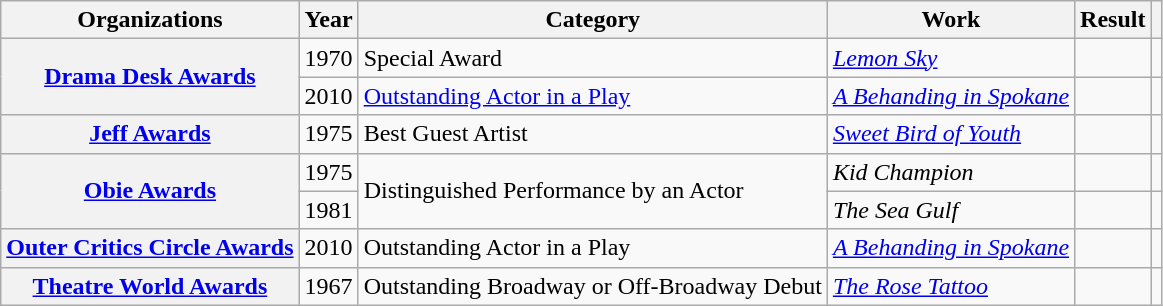<table class= "wikitable plainrowheaders sortable">
<tr>
<th>Organizations</th>
<th scope="col">Year</th>
<th scope="col">Category</th>
<th scope="col">Work</th>
<th scope="col">Result</th>
<th scope="col" class="unsortable"></th>
</tr>
<tr>
<th rowspan="2", scope="row"><a href='#'>Drama Desk Awards</a></th>
<td style="text-align:center;">1970</td>
<td>Special Award</td>
<td><em><a href='#'>Lemon Sky</a></em></td>
<td></td>
<td style="text-align:center;"></td>
</tr>
<tr>
<td style="text-align:center;">2010</td>
<td><a href='#'>Outstanding Actor in a Play</a></td>
<td><em><a href='#'>A Behanding in Spokane</a></em></td>
<td></td>
<td style="text-align:center;"></td>
</tr>
<tr>
<th rowspan="1", scope="row"><a href='#'>Jeff Awards</a></th>
<td style="text-align:center;">1975</td>
<td>Best Guest Artist</td>
<td><em><a href='#'>Sweet Bird of Youth</a></em></td>
<td></td>
<td style="text-align:center;"></td>
</tr>
<tr>
<th rowspan="2", scope="row"><a href='#'>Obie Awards</a></th>
<td style="text-align:center;">1975</td>
<td rowspan="2">Distinguished Performance by an Actor</td>
<td><em>Kid Champion</em></td>
<td></td>
<td style="text-align:center;"></td>
</tr>
<tr>
<td style="text-align:center;">1981</td>
<td><em>The Sea Gulf</em></td>
<td></td>
<td style="text-align:center;"></td>
</tr>
<tr>
<th rowspan="1", scope="row"><a href='#'>Outer Critics Circle Awards</a></th>
<td style="text-align:center;">2010</td>
<td>Outstanding Actor in a Play</td>
<td><em><a href='#'>A Behanding in Spokane</a></em></td>
<td></td>
<td style="text-align:center;"></td>
</tr>
<tr>
<th rowspan="1", scope="row"><a href='#'>Theatre World Awards</a></th>
<td style="text-align:center;">1967</td>
<td>Outstanding Broadway or Off-Broadway Debut</td>
<td><em><a href='#'>The Rose Tattoo</a></em></td>
<td></td>
<td style="text-align:center;"></td>
</tr>
</table>
